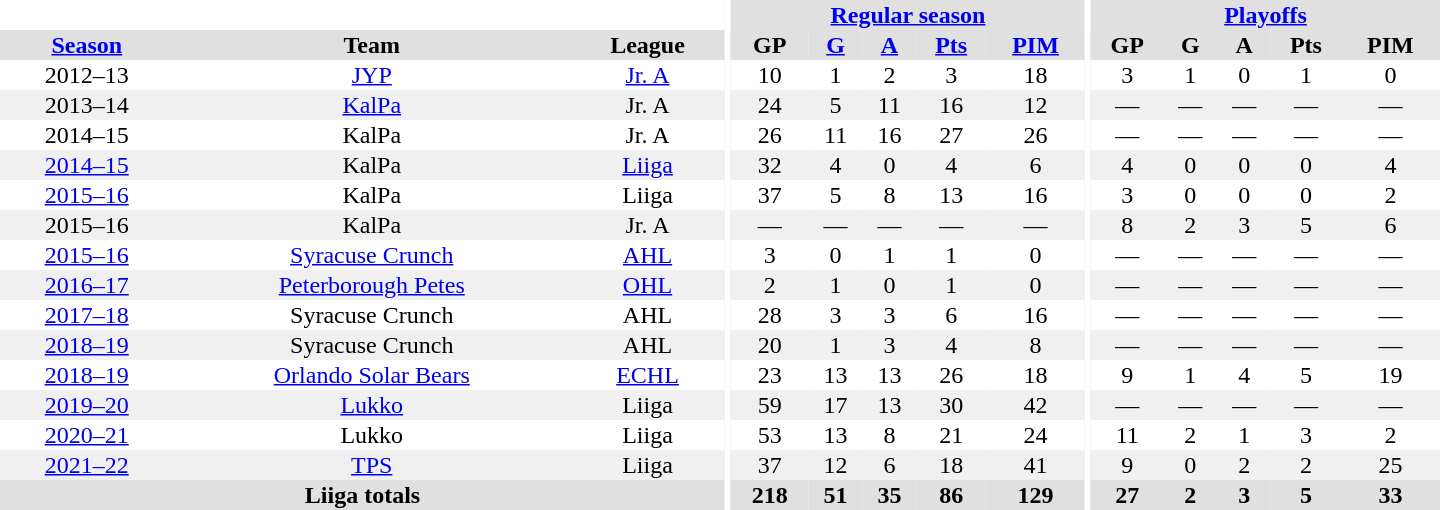<table border="0" cellpadding="1" cellspacing="0" style="text-align:center; width:60em">
<tr bgcolor="#e0e0e0">
<th colspan="3" bgcolor="#ffffff"></th>
<th rowspan="99" bgcolor="#ffffff"></th>
<th colspan="5"><a href='#'>Regular season</a></th>
<th rowspan="99" bgcolor="#ffffff"></th>
<th colspan="5"><a href='#'>Playoffs</a></th>
</tr>
<tr bgcolor="#e0e0e0">
<th><a href='#'>Season</a></th>
<th>Team</th>
<th>League</th>
<th>GP</th>
<th><a href='#'>G</a></th>
<th><a href='#'>A</a></th>
<th><a href='#'>Pts</a></th>
<th><a href='#'>PIM</a></th>
<th>GP</th>
<th>G</th>
<th>A</th>
<th>Pts</th>
<th>PIM</th>
</tr>
<tr>
<td>2012–13</td>
<td><a href='#'>JYP</a></td>
<td><a href='#'>Jr. A</a></td>
<td>10</td>
<td>1</td>
<td>2</td>
<td>3</td>
<td>18</td>
<td>3</td>
<td>1</td>
<td>0</td>
<td>1</td>
<td>0</td>
</tr>
<tr bgcolor="#f0f0f0">
<td>2013–14</td>
<td><a href='#'>KalPa</a></td>
<td>Jr. A</td>
<td>24</td>
<td>5</td>
<td>11</td>
<td>16</td>
<td>12</td>
<td>—</td>
<td>—</td>
<td>—</td>
<td>—</td>
<td>—</td>
</tr>
<tr>
<td>2014–15</td>
<td>KalPa</td>
<td>Jr. A</td>
<td>26</td>
<td>11</td>
<td>16</td>
<td>27</td>
<td>26</td>
<td>—</td>
<td>—</td>
<td>—</td>
<td>—</td>
<td>—</td>
</tr>
<tr bgcolor="#f0f0f0">
<td><a href='#'>2014–15</a></td>
<td>KalPa</td>
<td><a href='#'>Liiga</a></td>
<td>32</td>
<td>4</td>
<td>0</td>
<td>4</td>
<td>6</td>
<td>4</td>
<td>0</td>
<td>0</td>
<td>0</td>
<td>4</td>
</tr>
<tr>
<td><a href='#'>2015–16</a></td>
<td>KalPa</td>
<td>Liiga</td>
<td>37</td>
<td>5</td>
<td>8</td>
<td>13</td>
<td>16</td>
<td>3</td>
<td>0</td>
<td>0</td>
<td>0</td>
<td>2</td>
</tr>
<tr bgcolor="#f0f0f0">
<td>2015–16</td>
<td>KalPa</td>
<td>Jr. A</td>
<td>—</td>
<td>—</td>
<td>—</td>
<td>—</td>
<td>—</td>
<td>8</td>
<td>2</td>
<td>3</td>
<td>5</td>
<td>6</td>
</tr>
<tr>
<td><a href='#'>2015–16</a></td>
<td><a href='#'>Syracuse Crunch</a></td>
<td><a href='#'>AHL</a></td>
<td>3</td>
<td>0</td>
<td>1</td>
<td>1</td>
<td>0</td>
<td>—</td>
<td>—</td>
<td>—</td>
<td>—</td>
<td>—</td>
</tr>
<tr bgcolor="#f0f0f0">
<td><a href='#'>2016–17</a></td>
<td><a href='#'>Peterborough Petes</a></td>
<td><a href='#'>OHL</a></td>
<td>2</td>
<td>1</td>
<td>0</td>
<td>1</td>
<td>0</td>
<td>—</td>
<td>—</td>
<td>—</td>
<td>—</td>
<td>—</td>
</tr>
<tr>
<td><a href='#'>2017–18</a></td>
<td>Syracuse Crunch</td>
<td>AHL</td>
<td>28</td>
<td>3</td>
<td>3</td>
<td>6</td>
<td>16</td>
<td>—</td>
<td>—</td>
<td>—</td>
<td>—</td>
<td>—</td>
</tr>
<tr bgcolor="#f0f0f0">
<td><a href='#'>2018–19</a></td>
<td>Syracuse Crunch</td>
<td>AHL</td>
<td>20</td>
<td>1</td>
<td>3</td>
<td>4</td>
<td>8</td>
<td>—</td>
<td>—</td>
<td>—</td>
<td>—</td>
<td>—</td>
</tr>
<tr>
<td><a href='#'>2018–19</a></td>
<td><a href='#'>Orlando Solar Bears</a></td>
<td><a href='#'>ECHL</a></td>
<td>23</td>
<td>13</td>
<td>13</td>
<td>26</td>
<td>18</td>
<td>9</td>
<td>1</td>
<td>4</td>
<td>5</td>
<td>19</td>
</tr>
<tr bgcolor="#f0f0f0">
<td><a href='#'>2019–20</a></td>
<td><a href='#'>Lukko</a></td>
<td>Liiga</td>
<td>59</td>
<td>17</td>
<td>13</td>
<td>30</td>
<td>42</td>
<td>—</td>
<td>—</td>
<td>—</td>
<td>—</td>
<td>—</td>
</tr>
<tr>
<td><a href='#'>2020–21</a></td>
<td>Lukko</td>
<td>Liiga</td>
<td>53</td>
<td>13</td>
<td>8</td>
<td>21</td>
<td>24</td>
<td>11</td>
<td>2</td>
<td>1</td>
<td>3</td>
<td>2</td>
</tr>
<tr bgcolor="#f0f0f0">
<td><a href='#'>2021–22</a></td>
<td><a href='#'>TPS</a></td>
<td>Liiga</td>
<td>37</td>
<td>12</td>
<td>6</td>
<td>18</td>
<td>41</td>
<td>9</td>
<td>0</td>
<td>2</td>
<td>2</td>
<td>25</td>
</tr>
<tr bgcolor="#e0e0e0">
<th colspan="3">Liiga totals</th>
<th>218</th>
<th>51</th>
<th>35</th>
<th>86</th>
<th>129</th>
<th>27</th>
<th>2</th>
<th>3</th>
<th>5</th>
<th>33</th>
</tr>
</table>
